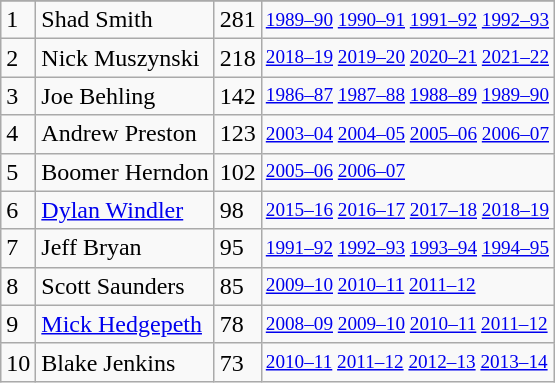<table class="wikitable">
<tr>
</tr>
<tr>
<td>1</td>
<td>Shad Smith</td>
<td>281</td>
<td style="font-size:80%;"><a href='#'>1989–90</a> <a href='#'>1990–91</a> <a href='#'>1991–92</a> <a href='#'>1992–93</a></td>
</tr>
<tr>
<td>2</td>
<td>Nick Muszynski</td>
<td>218</td>
<td style="font-size:80%;"><a href='#'>2018–19</a> <a href='#'>2019–20</a> <a href='#'>2020–21</a> <a href='#'>2021–22</a></td>
</tr>
<tr>
<td>3</td>
<td>Joe Behling</td>
<td>142</td>
<td style="font-size:80%;"><a href='#'>1986–87</a> <a href='#'>1987–88</a> <a href='#'>1988–89</a> <a href='#'>1989–90</a></td>
</tr>
<tr>
<td>4</td>
<td>Andrew Preston</td>
<td>123</td>
<td style="font-size:80%;"><a href='#'>2003–04</a> <a href='#'>2004–05</a> <a href='#'>2005–06</a> <a href='#'>2006–07</a></td>
</tr>
<tr>
<td>5</td>
<td>Boomer Herndon</td>
<td>102</td>
<td style="font-size:80%;"><a href='#'>2005–06</a> <a href='#'>2006–07</a></td>
</tr>
<tr>
<td>6</td>
<td><a href='#'>Dylan Windler</a></td>
<td>98</td>
<td style="font-size:80%;"><a href='#'>2015–16</a> <a href='#'>2016–17</a> <a href='#'>2017–18</a> <a href='#'>2018–19</a></td>
</tr>
<tr>
<td>7</td>
<td>Jeff Bryan</td>
<td>95</td>
<td style="font-size:80%;"><a href='#'>1991–92</a> <a href='#'>1992–93</a> <a href='#'>1993–94</a> <a href='#'>1994–95</a></td>
</tr>
<tr>
<td>8</td>
<td>Scott Saunders</td>
<td>85</td>
<td style="font-size:80%;"><a href='#'>2009–10</a> <a href='#'>2010–11</a> <a href='#'>2011–12</a></td>
</tr>
<tr>
<td>9</td>
<td><a href='#'>Mick Hedgepeth</a></td>
<td>78</td>
<td style="font-size:80%;"><a href='#'>2008–09</a> <a href='#'>2009–10</a> <a href='#'>2010–11</a> <a href='#'>2011–12</a></td>
</tr>
<tr>
<td>10</td>
<td>Blake Jenkins</td>
<td>73</td>
<td style="font-size:80%;"><a href='#'>2010–11</a> <a href='#'>2011–12</a> <a href='#'>2012–13</a> <a href='#'>2013–14</a></td>
</tr>
</table>
